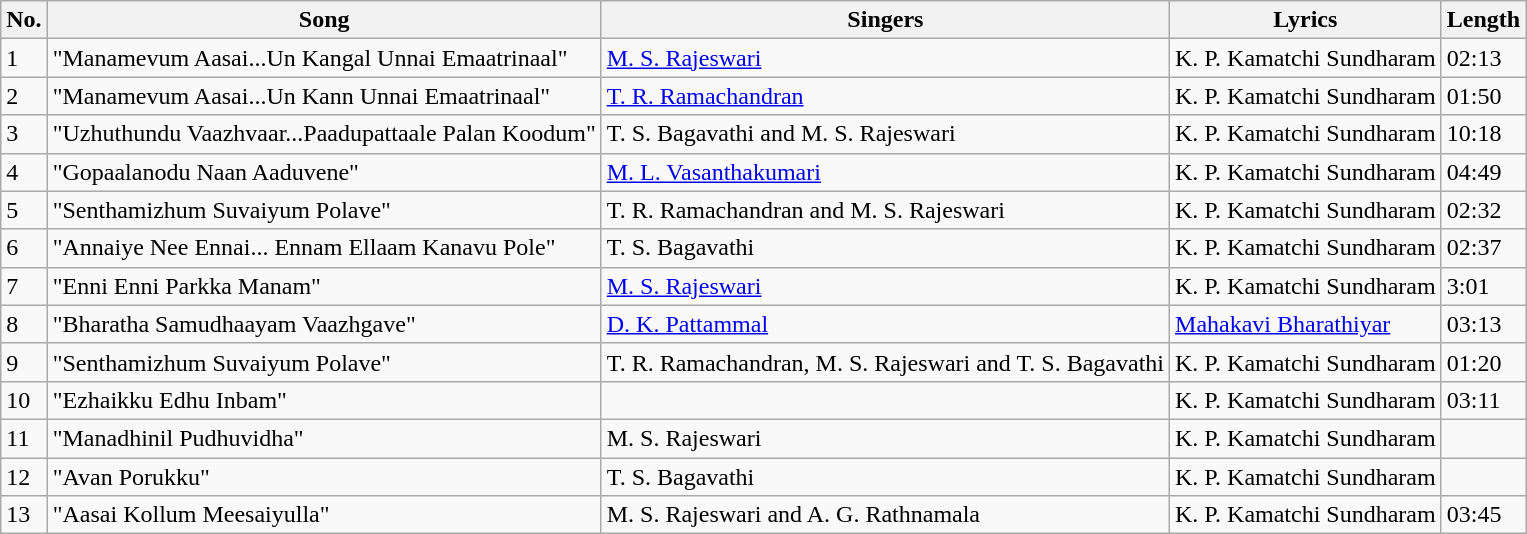<table class="wikitable" style="font-size:100%;">
<tr>
<th>No.</th>
<th>Song</th>
<th>Singers</th>
<th>Lyrics</th>
<th>Length</th>
</tr>
<tr>
<td>1</td>
<td>"Manamevum Aasai...Un Kangal Unnai Emaatrinaal"</td>
<td><a href='#'>M. S. Rajeswari</a></td>
<td>K. P. Kamatchi Sundharam</td>
<td>02:13</td>
</tr>
<tr>
<td>2</td>
<td>"Manamevum Aasai...Un Kann Unnai Emaatrinaal"</td>
<td><a href='#'>T. R. Ramachandran</a></td>
<td>K. P. Kamatchi Sundharam</td>
<td>01:50</td>
</tr>
<tr>
<td>3</td>
<td>"Uzhuthundu Vaazhvaar...Paadupattaale Palan Koodum"</td>
<td>T. S. Bagavathi and M. S. Rajeswari</td>
<td>K. P. Kamatchi Sundharam</td>
<td>10:18</td>
</tr>
<tr>
<td>4</td>
<td>"Gopaalanodu Naan Aaduvene"</td>
<td><a href='#'>M. L. Vasanthakumari</a></td>
<td>K. P. Kamatchi Sundharam</td>
<td>04:49</td>
</tr>
<tr>
<td>5</td>
<td>"Senthamizhum Suvaiyum Polave"</td>
<td>T. R. Ramachandran and M. S. Rajeswari</td>
<td>K. P. Kamatchi Sundharam</td>
<td>02:32</td>
</tr>
<tr>
<td>6</td>
<td>"Annaiye Nee Ennai... Ennam Ellaam Kanavu Pole"</td>
<td>T. S. Bagavathi</td>
<td>K. P. Kamatchi Sundharam</td>
<td>02:37</td>
</tr>
<tr>
<td>7</td>
<td>"Enni Enni Parkka Manam"</td>
<td><a href='#'>M. S. Rajeswari</a></td>
<td>K. P. Kamatchi Sundharam</td>
<td>3:01</td>
</tr>
<tr>
<td>8</td>
<td>"Bharatha Samudhaayam Vaazhgave"</td>
<td><a href='#'>D. K. Pattammal</a></td>
<td><a href='#'>Mahakavi Bharathiyar</a></td>
<td>03:13</td>
</tr>
<tr>
<td>9</td>
<td>"Senthamizhum Suvaiyum Polave"</td>
<td>T. R. Ramachandran, M. S. Rajeswari and T. S. Bagavathi</td>
<td>K. P. Kamatchi Sundharam</td>
<td>01:20</td>
</tr>
<tr>
<td>10</td>
<td>"Ezhaikku Edhu Inbam"</td>
<td></td>
<td>K. P. Kamatchi Sundharam</td>
<td>03:11</td>
</tr>
<tr>
<td>11</td>
<td>"Manadhinil Pudhuvidha"</td>
<td>M. S. Rajeswari</td>
<td>K. P. Kamatchi Sundharam</td>
<td></td>
</tr>
<tr>
<td>12</td>
<td>"Avan Porukku"</td>
<td>T. S. Bagavathi</td>
<td>K. P. Kamatchi Sundharam</td>
<td></td>
</tr>
<tr>
<td>13</td>
<td>"Aasai Kollum Meesaiyulla"</td>
<td>M. S. Rajeswari and A. G. Rathnamala</td>
<td>K. P. Kamatchi Sundharam</td>
<td>03:45</td>
</tr>
</table>
